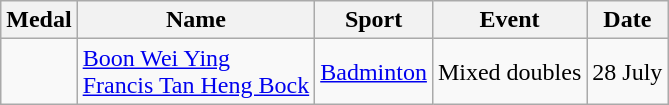<table class="wikitable sortable">
<tr>
<th>Medal</th>
<th>Name</th>
<th>Sport</th>
<th>Event</th>
<th>Date</th>
</tr>
<tr>
<td></td>
<td><a href='#'>Boon Wei Ying</a><br><a href='#'>Francis Tan Heng Bock</a></td>
<td><a href='#'>Badminton</a></td>
<td>Mixed doubles</td>
<td>28 July</td>
</tr>
</table>
